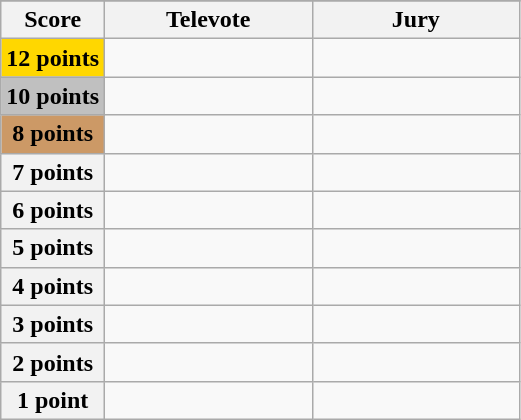<table class="wikitable">
<tr>
</tr>
<tr>
<th scope="col" width="20%">Score</th>
<th scope="col" width="40%">Televote</th>
<th scope="col" width="40%">Jury</th>
</tr>
<tr>
<th scope="row" style="background:gold">12 points</th>
<td></td>
<td></td>
</tr>
<tr>
<th scope="row" style="background:silver">10 points</th>
<td></td>
<td></td>
</tr>
<tr>
<th scope="row" style="background:#CC9966">8 points</th>
<td></td>
<td></td>
</tr>
<tr>
<th scope="row">7 points</th>
<td></td>
<td></td>
</tr>
<tr>
<th scope="row">6 points</th>
<td></td>
<td></td>
</tr>
<tr>
<th scope="row">5 points</th>
<td></td>
<td></td>
</tr>
<tr>
<th scope="row">4 points</th>
<td></td>
<td></td>
</tr>
<tr>
<th scope="row">3 points</th>
<td></td>
<td></td>
</tr>
<tr>
<th scope="row">2 points</th>
<td></td>
<td></td>
</tr>
<tr>
<th scope="row">1 point</th>
<td></td>
<td></td>
</tr>
</table>
